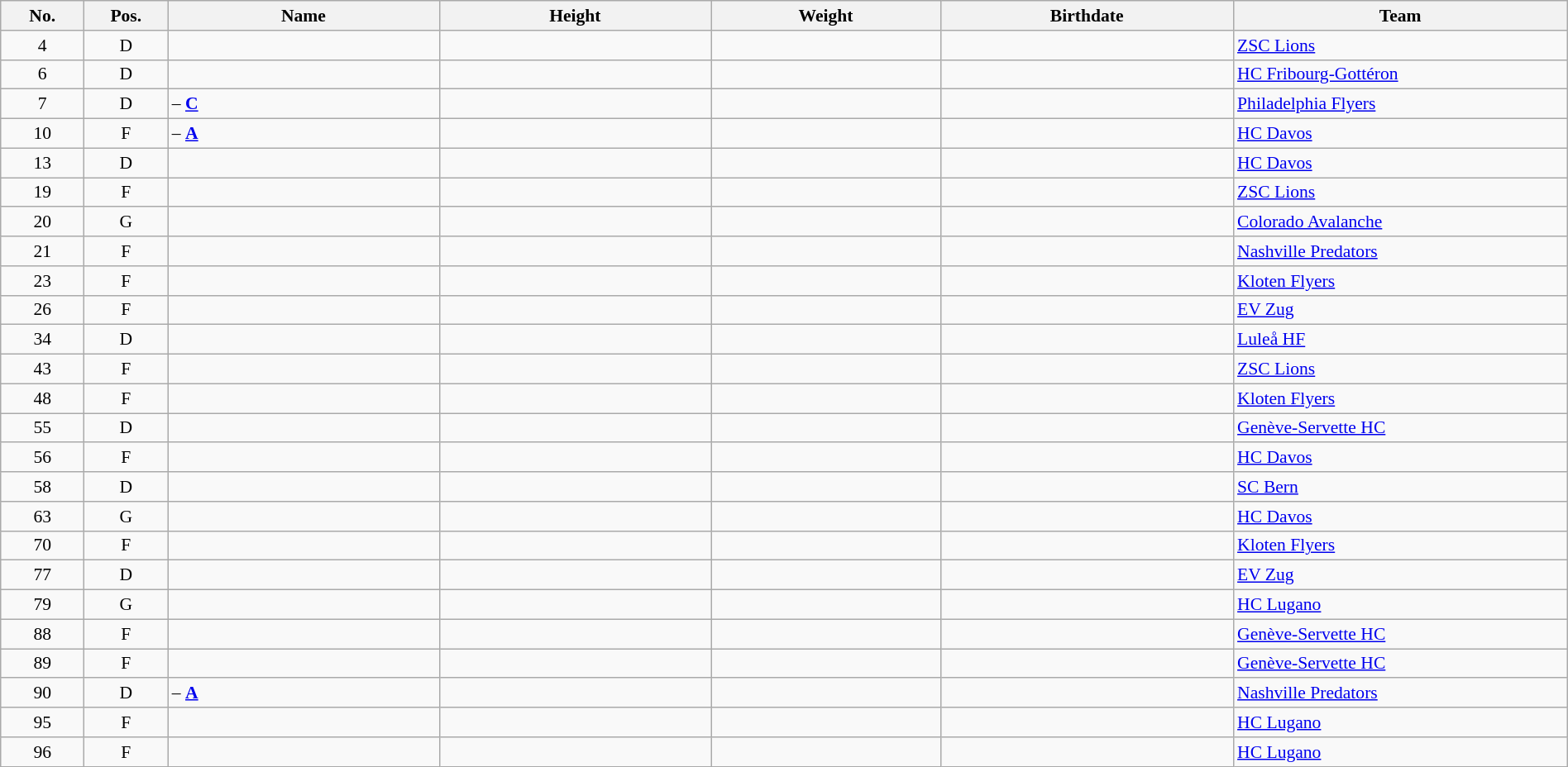<table width="100%" class="wikitable sortable" style="font-size: 90%; text-align: center;">
<tr>
<th style="width:  4%;">No.</th>
<th style="width:  4%;">Pos.</th>
<th style="width: 13%;">Name</th>
<th style="width: 13%;">Height</th>
<th style="width: 11%;">Weight</th>
<th style="width: 14%;">Birthdate</th>
<th style="width: 16%;">Team</th>
</tr>
<tr>
<td>4</td>
<td>D</td>
<td align=left></td>
<td></td>
<td></td>
<td></td>
<td style="text-align:left;"> <a href='#'>ZSC Lions</a></td>
</tr>
<tr>
<td>6</td>
<td>D</td>
<td align=left></td>
<td></td>
<td></td>
<td></td>
<td style="text-align:left;"> <a href='#'>HC Fribourg-Gottéron</a></td>
</tr>
<tr>
<td>7</td>
<td>D</td>
<td align=left> – <strong><a href='#'>C</a></strong></td>
<td></td>
<td></td>
<td></td>
<td style="text-align:left;"> <a href='#'>Philadelphia Flyers</a></td>
</tr>
<tr>
<td>10</td>
<td>F</td>
<td align=left> – <strong><a href='#'>A</a></strong></td>
<td></td>
<td></td>
<td></td>
<td style="text-align:left;"> <a href='#'>HC Davos</a></td>
</tr>
<tr>
<td>13</td>
<td>D</td>
<td align=left></td>
<td></td>
<td></td>
<td></td>
<td style="text-align:left;"> <a href='#'>HC Davos</a></td>
</tr>
<tr>
<td>19</td>
<td>F</td>
<td align=left></td>
<td></td>
<td></td>
<td></td>
<td style="text-align:left;"> <a href='#'>ZSC Lions</a></td>
</tr>
<tr>
<td>20</td>
<td>G</td>
<td align=left></td>
<td></td>
<td></td>
<td></td>
<td style="text-align:left;"> <a href='#'>Colorado Avalanche</a></td>
</tr>
<tr>
<td>21</td>
<td>F</td>
<td align=left></td>
<td></td>
<td></td>
<td></td>
<td style="text-align:left;"> <a href='#'>Nashville Predators</a></td>
</tr>
<tr>
<td>23</td>
<td>F</td>
<td align=left></td>
<td></td>
<td></td>
<td></td>
<td style="text-align:left;"> <a href='#'>Kloten Flyers</a></td>
</tr>
<tr>
<td>26</td>
<td>F</td>
<td align=left></td>
<td></td>
<td></td>
<td></td>
<td style="text-align:left;"> <a href='#'>EV Zug</a></td>
</tr>
<tr>
<td>34</td>
<td>D</td>
<td align=left></td>
<td></td>
<td></td>
<td></td>
<td style="text-align:left;"> <a href='#'>Luleå HF</a></td>
</tr>
<tr>
<td>43</td>
<td>F</td>
<td align=left></td>
<td></td>
<td></td>
<td></td>
<td style="text-align:left;"> <a href='#'>ZSC Lions</a></td>
</tr>
<tr>
<td>48</td>
<td>F</td>
<td align=left></td>
<td></td>
<td></td>
<td></td>
<td style="text-align:left;"> <a href='#'>Kloten Flyers</a></td>
</tr>
<tr>
<td>55</td>
<td>D</td>
<td align=left></td>
<td></td>
<td></td>
<td></td>
<td style="text-align:left;"> <a href='#'>Genève-Servette HC</a></td>
</tr>
<tr>
<td>56</td>
<td>F</td>
<td align=left></td>
<td></td>
<td></td>
<td></td>
<td style="text-align:left;"> <a href='#'>HC Davos</a></td>
</tr>
<tr>
<td>58</td>
<td>D</td>
<td align=left></td>
<td></td>
<td></td>
<td></td>
<td style="text-align:left;"> <a href='#'>SC Bern</a></td>
</tr>
<tr>
<td>63</td>
<td>G</td>
<td align=left></td>
<td></td>
<td></td>
<td></td>
<td style="text-align:left;"> <a href='#'>HC Davos</a></td>
</tr>
<tr>
<td>70</td>
<td>F</td>
<td align=left></td>
<td></td>
<td></td>
<td></td>
<td style="text-align:left;"> <a href='#'>Kloten Flyers</a></td>
</tr>
<tr>
<td>77</td>
<td>D</td>
<td align=left></td>
<td></td>
<td></td>
<td></td>
<td style="text-align:left;"> <a href='#'>EV Zug</a></td>
</tr>
<tr>
<td>79</td>
<td>G</td>
<td align=left></td>
<td></td>
<td></td>
<td></td>
<td style="text-align:left;"> <a href='#'>HC Lugano</a></td>
</tr>
<tr>
<td>88</td>
<td>F</td>
<td align=left></td>
<td></td>
<td></td>
<td></td>
<td style="text-align:left;"> <a href='#'>Genève-Servette HC</a></td>
</tr>
<tr>
<td>89</td>
<td>F</td>
<td align=left></td>
<td></td>
<td></td>
<td></td>
<td style="text-align:left;"> <a href='#'>Genève-Servette HC</a></td>
</tr>
<tr>
<td>90</td>
<td>D</td>
<td align=left> – <strong><a href='#'>A</a></strong></td>
<td></td>
<td></td>
<td></td>
<td style="text-align:left;"> <a href='#'>Nashville Predators</a></td>
</tr>
<tr>
<td>95</td>
<td>F</td>
<td align=left></td>
<td></td>
<td></td>
<td></td>
<td style="text-align:left;"> <a href='#'>HC Lugano</a></td>
</tr>
<tr>
<td>96</td>
<td>F</td>
<td align=left></td>
<td></td>
<td></td>
<td></td>
<td style="text-align:left;"> <a href='#'>HC Lugano</a></td>
</tr>
</table>
